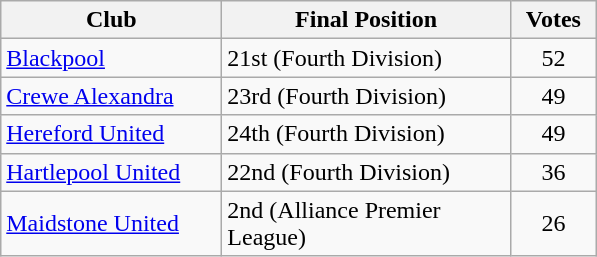<table class="wikitable" style="text-align:left;">
<tr>
<th width=140>Club</th>
<th width=185>Final Position</th>
<th width=50>Votes</th>
</tr>
<tr>
<td><a href='#'>Blackpool</a></td>
<td>21st (Fourth Division)</td>
<td align=center>52</td>
</tr>
<tr>
<td><a href='#'>Crewe Alexandra</a></td>
<td>23rd (Fourth Division)</td>
<td align=center>49</td>
</tr>
<tr>
<td><a href='#'>Hereford United</a></td>
<td>24th (Fourth Division)</td>
<td align=center>49</td>
</tr>
<tr>
<td><a href='#'>Hartlepool United</a></td>
<td>22nd (Fourth Division)</td>
<td align=center>36</td>
</tr>
<tr>
<td><a href='#'>Maidstone United</a></td>
<td>2nd (Alliance Premier League)</td>
<td align=center>26</td>
</tr>
</table>
